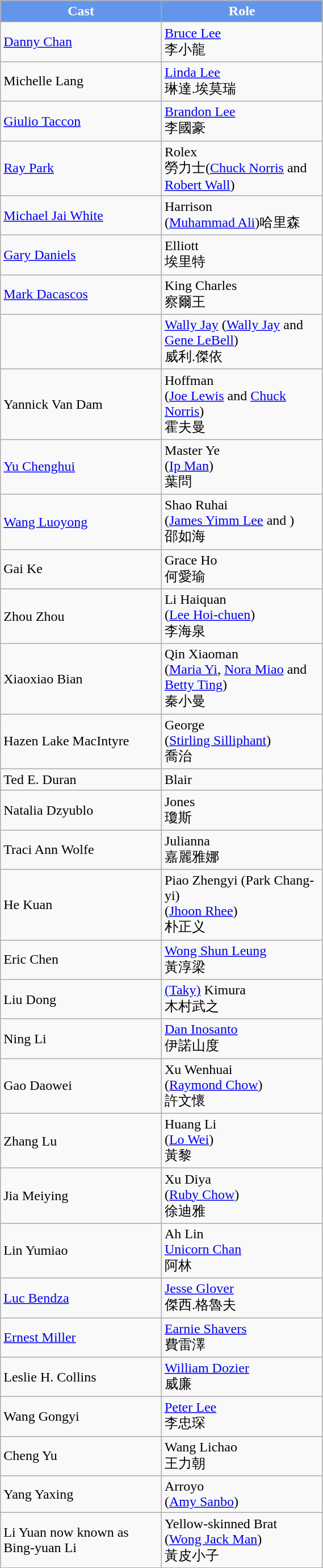<table class="wikitable" width="30%">
<tr style="background:cornflowerblue; color:white" align=center>
<td style="width:25%"><strong>Cast</strong></td>
<td style="width:25%"><strong>Role</strong></td>
</tr>
<tr>
<td><a href='#'>Danny Chan</a></td>
<td><a href='#'>Bruce Lee</a><br>李小龍</td>
</tr>
<tr>
<td>Michelle Lang</td>
<td><a href='#'>Linda Lee</a><br>琳達.埃莫瑞</td>
</tr>
<tr>
<td><a href='#'>Giulio Taccon</a></td>
<td><a href='#'>Brandon Lee</a><br>李國豪</td>
</tr>
<tr>
<td><a href='#'>Ray Park</a></td>
<td>Rolex<br>勞力士(<a href='#'>Chuck Norris</a> and <a href='#'>Robert Wall</a>)</td>
</tr>
<tr>
<td><a href='#'>Michael Jai White</a></td>
<td>Harrison<br>(<a href='#'>Muhammad Ali</a>)哈里森</td>
</tr>
<tr>
<td><a href='#'>Gary Daniels</a></td>
<td>Elliott<br>埃里特</td>
</tr>
<tr>
<td><a href='#'>Mark Dacascos</a></td>
<td>King Charles<br>察爾王</td>
</tr>
<tr>
<td></td>
<td><a href='#'>Wally Jay</a> (<a href='#'>Wally Jay</a> and<br><a href='#'>Gene LeBell</a>)<br>威利.傑依</td>
</tr>
<tr>
<td>Yannick Van Dam</td>
<td>Hoffman<br>(<a href='#'>Joe Lewis</a> and <a href='#'>Chuck Norris</a>)<br>霍夫曼</td>
</tr>
<tr>
<td><a href='#'>Yu Chenghui</a></td>
<td>Master Ye<br>(<a href='#'>Ip Man</a>)<br>葉問</td>
</tr>
<tr>
<td><a href='#'>Wang Luoyong</a></td>
<td>Shao Ruhai<br>(<a href='#'>James Yimm Lee</a> and )<br>邵如海</td>
</tr>
<tr>
<td>Gai Ke</td>
<td>Grace Ho <br> 何愛瑜</td>
</tr>
<tr>
<td>Zhou Zhou</td>
<td>Li Haiquan<br>(<a href='#'>Lee Hoi-chuen</a>)<br>李海泉</td>
</tr>
<tr>
<td>Xiaoxiao Bian</td>
<td>Qin Xiaoman<br>(<a href='#'>Maria Yi</a>, <a href='#'>Nora Miao</a> and <a href='#'>Betty Ting</a>)<br>秦小曼</td>
</tr>
<tr>
<td>Hazen Lake MacIntyre</td>
<td>George<br>(<a href='#'>Stirling Silliphant</a>)<br>喬治</td>
</tr>
<tr>
<td>Ted E. Duran</td>
<td>Blair<br></td>
</tr>
<tr>
<td>Natalia Dzyublo</td>
<td>Jones<br>瓊斯</td>
</tr>
<tr>
<td>Traci Ann Wolfe</td>
<td>Julianna<br>嘉麗雅娜</td>
</tr>
<tr>
<td>He Kuan</td>
<td>Piao Zhengyi (Park Chang-yi)<br>(<a href='#'>Jhoon Rhee</a>)<br>朴正义</td>
</tr>
<tr>
<td>Eric Chen</td>
<td><a href='#'>Wong Shun Leung</a><br>黃淳梁</td>
</tr>
<tr>
<td>Liu Dong</td>
<td><a href='#'>(Taky)</a> Kimura<br>木村武之</td>
</tr>
<tr>
<td>Ning Li</td>
<td><a href='#'>Dan Inosanto</a><br>伊諾山度</td>
</tr>
<tr>
<td>Gao Daowei</td>
<td>Xu Wenhuai<br>(<a href='#'>Raymond Chow</a>)<br>許文懷</td>
</tr>
<tr>
<td>Zhang Lu</td>
<td>Huang Li<br>(<a href='#'>Lo Wei</a>)<br>黃黎</td>
</tr>
<tr>
<td>Jia Meiying</td>
<td>Xu Diya<br>(<a href='#'>Ruby Chow</a>)<br>徐迪雅</td>
</tr>
<tr>
<td>Lin Yumiao</td>
<td>Ah Lin<br><a href='#'>Unicorn Chan</a><br>阿林</td>
</tr>
<tr>
<td><a href='#'>Luc Bendza</a></td>
<td><a href='#'>Jesse Glover</a><br>傑西.格魯夫</td>
</tr>
<tr>
<td><a href='#'>Ernest Miller</a></td>
<td><a href='#'>Earnie Shavers</a><br>費雷澤</td>
</tr>
<tr>
<td>Leslie H. Collins</td>
<td><a href='#'>William Dozier</a><br>威廉</td>
</tr>
<tr>
<td>Wang Gongyi</td>
<td><a href='#'>Peter Lee</a><br>李忠琛</td>
</tr>
<tr>
<td>Cheng Yu</td>
<td>Wang Lichao<br>王力朝</td>
</tr>
<tr>
<td>Yang Yaxing</td>
<td>Arroyo<br>(<a href='#'>Amy Sanbo</a>)</td>
</tr>
<tr>
<td>Li Yuan now known as Bing-yuan Li</td>
<td>Yellow-skinned Brat <br>(<a href='#'>Wong Jack Man</a>)<br>黃皮小子</td>
</tr>
</table>
